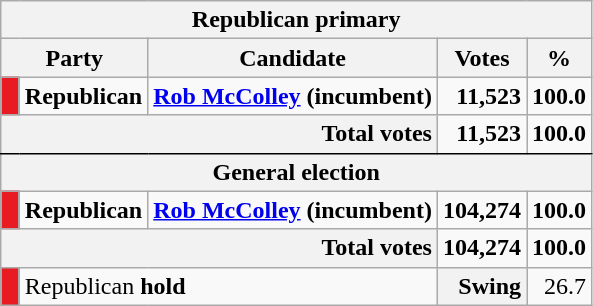<table class="wikitable">
<tr>
<th colspan=5>Republican primary</th>
</tr>
<tr>
<th colspan=2>Party</th>
<th>Candidate</th>
<th>Votes</th>
<th>%</th>
</tr>
<tr>
<td style="width:5px; background:#E81B23"></td>
<td><strong>Republican</strong></td>
<td><strong><a href='#'>Rob McColley</a> (incumbent)</strong></td>
<td style="text-align:right;margin-right:0.5em"><strong>11,523</strong></td>
<td style="text-align:right;margin-right:0.5em"><strong>100.0</strong></td>
</tr>
<tr>
<th colspan=3; style="text-align:right; border-bottom:solid 1px black">Total votes</th>
<td style="border-bottom:solid 1px black;text-align:right;margin-right:0.5em"><strong>11,523</strong></td>
<td style="border-bottom:solid 1px black;text-align:right;margin-right:0.5em"><strong>100.0</strong></td>
</tr>
<tr>
<th colspan=5>General election</th>
</tr>
<tr>
<td style="width:5px; background:#E81B23"></td>
<td><strong>Republican</strong></td>
<td><strong><a href='#'>Rob McColley</a> (incumbent)</strong></td>
<td style="text-align:right;margin-right:0.5em"><strong>104,274</strong></td>
<td style="text-align:right;margin-right:0.5em"><strong>100.0</strong></td>
</tr>
<tr>
<th colspan=3; style="text-align:right">Total votes</th>
<td style="text-align:right;margin-right:0.5em"><strong>104,274</strong></td>
<td style="text-align:right;margin-right:0.5em"><strong>100.0</strong></td>
</tr>
<tr>
<td style="width:5px; background:#E81B23"></td>
<td colspan=2>Republican <strong>hold</strong></td>
<th style="text-align:right;margin-right:0.5em">Swing</th>
<td style="text-align:right;margin-right:0.5em">26.7</td>
</tr>
</table>
